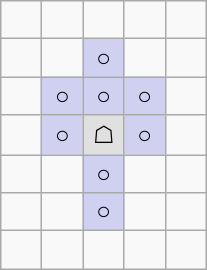<table border="1" class="wikitable">
<tr align=center>
<td width="20"> </td>
<td width="20"> </td>
<td width="20"> </td>
<td width="20"> </td>
<td width="20"> </td>
</tr>
<tr align=center>
<td> </td>
<td> </td>
<td style="background:#d0d0f0;">○</td>
<td> </td>
<td> </td>
</tr>
<tr align=center>
<td> </td>
<td style="background:#d0d0f0;">○</td>
<td style="background:#d0d0f0;">○</td>
<td style="background:#d0d0f0;">○</td>
<td> </td>
</tr>
<tr align=center>
<td> </td>
<td style="background:#d0d0f0;">○</td>
<td style="background:#e0e0e0;">☖</td>
<td style="background:#d0d0f0;">○</td>
<td> </td>
</tr>
<tr align=center>
<td> </td>
<td> </td>
<td style="background:#d0d0f0;">○</td>
<td> </td>
<td> </td>
</tr>
<tr align=center>
<td> </td>
<td> </td>
<td style="background:#d0d0f0;">○</td>
<td> </td>
<td> </td>
</tr>
<tr align=center>
<td> </td>
<td> </td>
<td> </td>
<td> </td>
<td> </td>
</tr>
</table>
